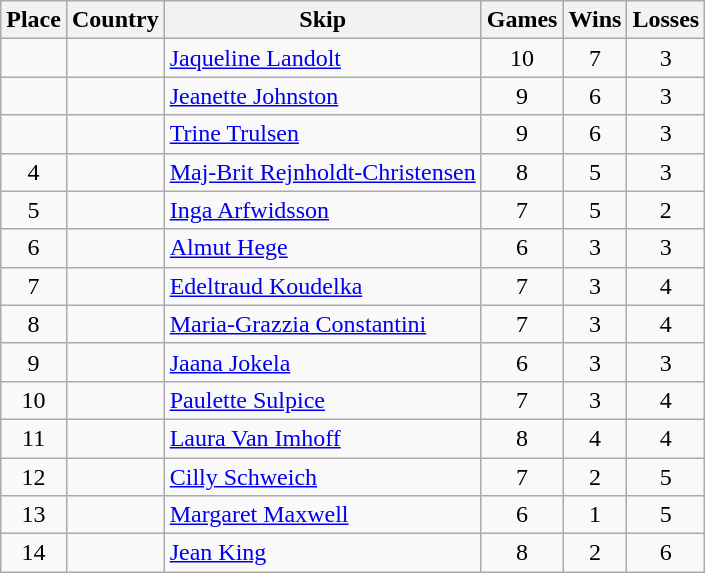<table class="wikitable" style="text-align:center">
<tr>
<th>Place</th>
<th>Country</th>
<th>Skip</th>
<th>Games</th>
<th>Wins</th>
<th>Losses</th>
</tr>
<tr>
<td></td>
<td align=left></td>
<td align=left><a href='#'>Jaqueline Landolt</a></td>
<td>10</td>
<td>7</td>
<td>3</td>
</tr>
<tr>
<td></td>
<td align=left></td>
<td align=left><a href='#'>Jeanette Johnston</a></td>
<td>9</td>
<td>6</td>
<td>3</td>
</tr>
<tr>
<td></td>
<td align=left></td>
<td align=left><a href='#'>Trine Trulsen</a></td>
<td>9</td>
<td>6</td>
<td>3</td>
</tr>
<tr>
<td>4</td>
<td align=left></td>
<td align=left><a href='#'>Maj-Brit Rejnholdt-Christensen</a></td>
<td>8</td>
<td>5</td>
<td>3</td>
</tr>
<tr>
<td>5</td>
<td align=left></td>
<td align=left><a href='#'>Inga Arfwidsson</a></td>
<td>7</td>
<td>5</td>
<td>2</td>
</tr>
<tr>
<td>6</td>
<td align=left></td>
<td align=left><a href='#'>Almut Hege</a></td>
<td>6</td>
<td>3</td>
<td>3</td>
</tr>
<tr>
<td>7</td>
<td align=left></td>
<td align=left><a href='#'>Edeltraud Koudelka</a></td>
<td>7</td>
<td>3</td>
<td>4</td>
</tr>
<tr>
<td>8</td>
<td align=left></td>
<td align=left><a href='#'>Maria-Grazzia Constantini</a></td>
<td>7</td>
<td>3</td>
<td>4</td>
</tr>
<tr>
<td>9</td>
<td align=left></td>
<td align=left><a href='#'>Jaana Jokela</a></td>
<td>6</td>
<td>3</td>
<td>3</td>
</tr>
<tr>
<td>10</td>
<td align=left></td>
<td align=left><a href='#'>Paulette Sulpice</a></td>
<td>7</td>
<td>3</td>
<td>4</td>
</tr>
<tr>
<td>11</td>
<td align=left></td>
<td align=left><a href='#'>Laura Van Imhoff</a></td>
<td>8</td>
<td>4</td>
<td>4</td>
</tr>
<tr>
<td>12</td>
<td align=left></td>
<td align=left><a href='#'>Cilly Schweich</a></td>
<td>7</td>
<td>2</td>
<td>5</td>
</tr>
<tr>
<td>13</td>
<td align=left></td>
<td align=left><a href='#'>Margaret Maxwell</a></td>
<td>6</td>
<td>1</td>
<td>5</td>
</tr>
<tr>
<td>14</td>
<td align=left></td>
<td align=left><a href='#'>Jean King</a></td>
<td>8</td>
<td>2</td>
<td>6</td>
</tr>
</table>
